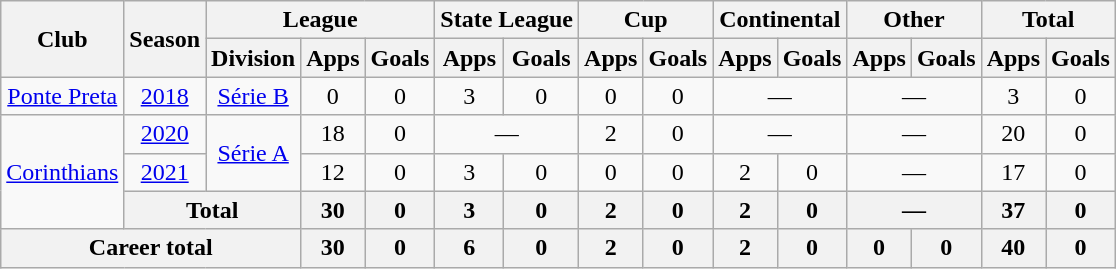<table class="wikitable" style="text-align: center">
<tr>
<th rowspan="2">Club</th>
<th rowspan="2">Season</th>
<th colspan="3">League</th>
<th colspan="2">State League</th>
<th colspan="2">Cup</th>
<th colspan="2">Continental</th>
<th colspan="2">Other</th>
<th colspan="2">Total</th>
</tr>
<tr>
<th>Division</th>
<th>Apps</th>
<th>Goals</th>
<th>Apps</th>
<th>Goals</th>
<th>Apps</th>
<th>Goals</th>
<th>Apps</th>
<th>Goals</th>
<th>Apps</th>
<th>Goals</th>
<th>Apps</th>
<th>Goals</th>
</tr>
<tr>
<td><a href='#'>Ponte Preta</a></td>
<td><a href='#'>2018</a></td>
<td><a href='#'>Série B</a></td>
<td>0</td>
<td>0</td>
<td>3</td>
<td>0</td>
<td>0</td>
<td>0</td>
<td colspan="2">—</td>
<td colspan="2">—</td>
<td>3</td>
<td>0</td>
</tr>
<tr>
<td rowspan="3"><a href='#'>Corinthians</a></td>
<td><a href='#'>2020</a></td>
<td rowspan="2"><a href='#'>Série A</a></td>
<td>18</td>
<td>0</td>
<td colspan="2">—</td>
<td>2</td>
<td>0</td>
<td colspan="2">—</td>
<td colspan="2">—</td>
<td>20</td>
<td>0</td>
</tr>
<tr>
<td><a href='#'>2021</a></td>
<td>12</td>
<td>0</td>
<td>3</td>
<td>0</td>
<td>0</td>
<td>0</td>
<td>2</td>
<td>0</td>
<td colspan="2">—</td>
<td>17</td>
<td>0</td>
</tr>
<tr>
<th colspan="2">Total</th>
<th>30</th>
<th>0</th>
<th>3</th>
<th>0</th>
<th>2</th>
<th>0</th>
<th>2</th>
<th>0</th>
<th colspan="2">—</th>
<th>37</th>
<th>0</th>
</tr>
<tr>
<th colspan="3"><strong>Career total</strong></th>
<th>30</th>
<th>0</th>
<th>6</th>
<th>0</th>
<th>2</th>
<th>0</th>
<th>2</th>
<th>0</th>
<th>0</th>
<th>0</th>
<th>40</th>
<th>0</th>
</tr>
</table>
